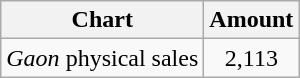<table class="wikitable">
<tr>
<th>Chart</th>
<th>Amount</th>
</tr>
<tr>
<td><em>Gaon</em> physical sales</td>
<td align="center">2,113</td>
</tr>
</table>
